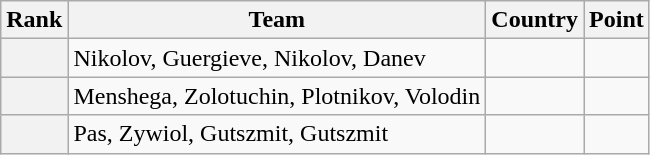<table class="wikitable sortable">
<tr>
<th>Rank</th>
<th>Team</th>
<th>Country</th>
<th>Point</th>
</tr>
<tr>
<th></th>
<td>Nikolov, Guergieve, Nikolov, Danev</td>
<td></td>
<td></td>
</tr>
<tr>
<th></th>
<td>Menshega, Zolotuchin, Plotnikov, Volodin</td>
<td></td>
<td></td>
</tr>
<tr>
<th></th>
<td>Pas, Zywiol, Gutszmit, Gutszmit</td>
<td></td>
<td></td>
</tr>
</table>
